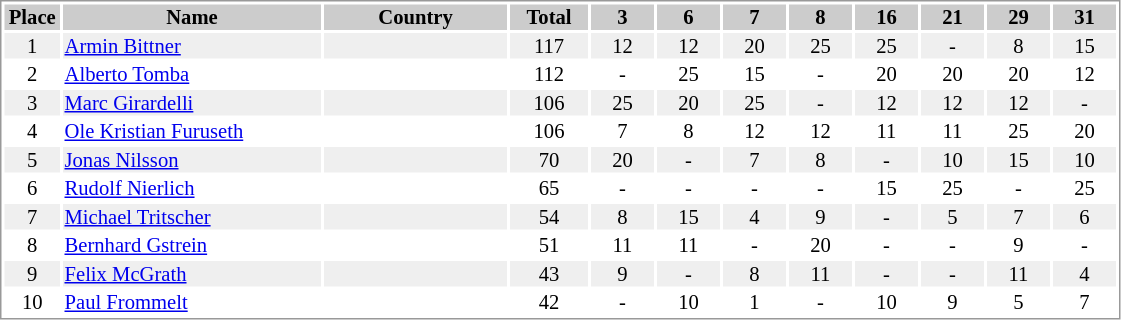<table border="0" style="border: 1px solid #999; background-color:#FFFFFF; text-align:center; font-size:86%; line-height:15px;">
<tr align="center" bgcolor="#CCCCCC">
<th width=35>Place</th>
<th width=170>Name</th>
<th width=120>Country</th>
<th width=50>Total</th>
<th width=40>3</th>
<th width=40>6</th>
<th width=40>7</th>
<th width=40>8</th>
<th width=40>16</th>
<th width=40>21</th>
<th width=40>29</th>
<th width=40>31</th>
</tr>
<tr bgcolor="#EFEFEF">
<td>1</td>
<td align="left"><a href='#'>Armin Bittner</a></td>
<td align="left"></td>
<td>117</td>
<td>12</td>
<td>12</td>
<td>20</td>
<td>25</td>
<td>25</td>
<td>-</td>
<td>8</td>
<td>15</td>
</tr>
<tr>
<td>2</td>
<td align="left"><a href='#'>Alberto Tomba</a></td>
<td align="left"></td>
<td>112</td>
<td>-</td>
<td>25</td>
<td>15</td>
<td>-</td>
<td>20</td>
<td>20</td>
<td>20</td>
<td>12</td>
</tr>
<tr bgcolor="#EFEFEF">
<td>3</td>
<td align="left"><a href='#'>Marc Girardelli</a></td>
<td align="left"></td>
<td>106</td>
<td>25</td>
<td>20</td>
<td>25</td>
<td>-</td>
<td>12</td>
<td>12</td>
<td>12</td>
<td>-</td>
</tr>
<tr>
<td>4</td>
<td align="left"><a href='#'>Ole Kristian Furuseth</a></td>
<td align="left"></td>
<td>106</td>
<td>7</td>
<td>8</td>
<td>12</td>
<td>12</td>
<td>11</td>
<td>11</td>
<td>25</td>
<td>20</td>
</tr>
<tr bgcolor="#EFEFEF">
<td>5</td>
<td align="left"><a href='#'>Jonas Nilsson</a></td>
<td align="left"></td>
<td>70</td>
<td>20</td>
<td>-</td>
<td>7</td>
<td>8</td>
<td>-</td>
<td>10</td>
<td>15</td>
<td>10</td>
</tr>
<tr>
<td>6</td>
<td align="left"><a href='#'>Rudolf Nierlich</a></td>
<td align="left"></td>
<td>65</td>
<td>-</td>
<td>-</td>
<td>-</td>
<td>-</td>
<td>15</td>
<td>25</td>
<td>-</td>
<td>25</td>
</tr>
<tr bgcolor="#EFEFEF">
<td>7</td>
<td align="left"><a href='#'>Michael Tritscher</a></td>
<td align="left"></td>
<td>54</td>
<td>8</td>
<td>15</td>
<td>4</td>
<td>9</td>
<td>-</td>
<td>5</td>
<td>7</td>
<td>6</td>
</tr>
<tr>
<td>8</td>
<td align="left"><a href='#'>Bernhard Gstrein</a></td>
<td align="left"></td>
<td>51</td>
<td>11</td>
<td>11</td>
<td>-</td>
<td>20</td>
<td>-</td>
<td>-</td>
<td>9</td>
<td>-</td>
</tr>
<tr bgcolor="#EFEFEF">
<td>9</td>
<td align="left"><a href='#'>Felix McGrath</a></td>
<td align="left"></td>
<td>43</td>
<td>9</td>
<td>-</td>
<td>8</td>
<td>11</td>
<td>-</td>
<td>-</td>
<td>11</td>
<td>4</td>
</tr>
<tr>
<td>10</td>
<td align="left"><a href='#'>Paul Frommelt</a></td>
<td align="left"></td>
<td>42</td>
<td>-</td>
<td>10</td>
<td>1</td>
<td>-</td>
<td>10</td>
<td>9</td>
<td>5</td>
<td>7</td>
</tr>
</table>
